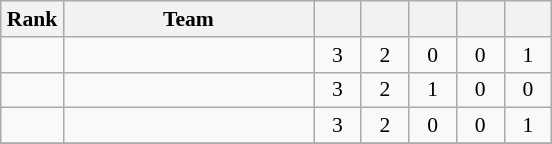<table class="wikitable" style="text-align:center; font-size:90%">
<tr>
<th width=35>Rank</th>
<th width=160>Team</th>
<th width=25></th>
<th width=25></th>
<th width=25></th>
<th width=25></th>
<th width=25></th>
</tr>
<tr>
<td></td>
<td align=left></td>
<td>3</td>
<td>2</td>
<td>0</td>
<td>0</td>
<td>1</td>
</tr>
<tr>
<td></td>
<td align=left></td>
<td>3</td>
<td>2</td>
<td>1</td>
<td>0</td>
<td>0</td>
</tr>
<tr>
<td></td>
<td align=left></td>
<td>3</td>
<td>2</td>
<td>0</td>
<td>0</td>
<td>1</td>
</tr>
<tr>
</tr>
</table>
